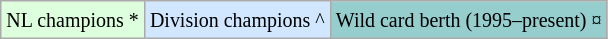<table class="wikitable" border="1">
<tr>
<td bgcolor="#ddffdd"><small>NL champions *</small></td>
<td bgcolor="#D0E7FF"><small>Division champions ^</small></td>
<td bgcolor="#96CDCD"><small>Wild card berth (1995–present) ¤</small></td>
</tr>
</table>
